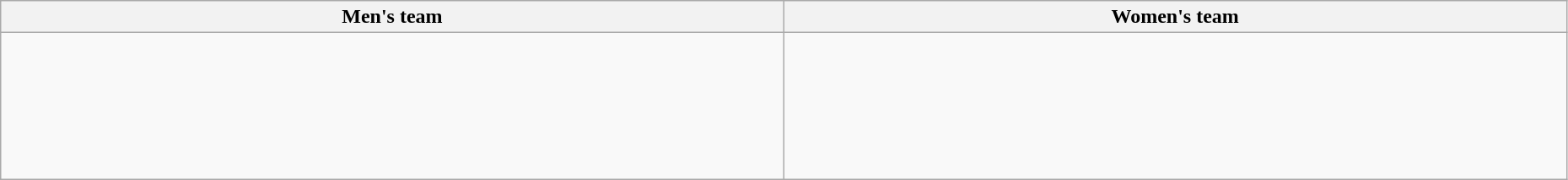<table class="wikitable" width="98%">
<tr>
<th width="25%">Men's team</th>
<th width="25%">Women's team</th>
</tr>
<tr>
<td><br><br><br><br><br><br></td>
<td><br><br><br><br><br><br></td>
</tr>
</table>
